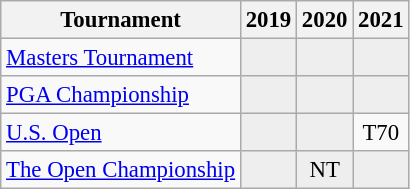<table class="wikitable" style="font-size:95%;text-align:center;">
<tr>
<th>Tournament</th>
<th>2019</th>
<th>2020</th>
<th>2021</th>
</tr>
<tr>
<td align=left><a href='#'>Masters Tournament</a></td>
<td style="background:#eeeeee;"></td>
<td style="background:#eeeeee;"></td>
<td style="background:#eeeeee;"></td>
</tr>
<tr>
<td align=left><a href='#'>PGA Championship</a></td>
<td style="background:#eeeeee;"></td>
<td style="background:#eeeeee;"></td>
<td style="background:#eeeeee;"></td>
</tr>
<tr>
<td align=left><a href='#'>U.S. Open</a></td>
<td style="background:#eeeeee;"></td>
<td style="background:#eeeeee;"></td>
<td>T70</td>
</tr>
<tr>
<td align=left><a href='#'>The Open Championship</a></td>
<td style="background:#eeeeee;"></td>
<td style="background:#eeeeee;">NT</td>
<td style="background:#eeeeee;"></td>
</tr>
</table>
